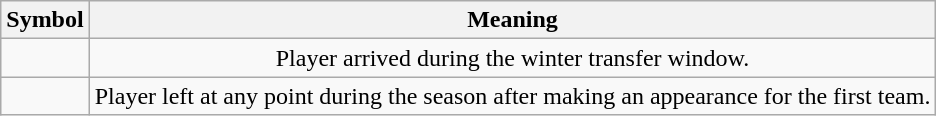<table class="wikitable" style="text-align: center">
<tr>
<th>Symbol</th>
<th>Meaning</th>
</tr>
<tr>
<td></td>
<td>Player arrived during the winter transfer window.</td>
</tr>
<tr>
<td></td>
<td>Player left at any point during the season after making an appearance for the first team.</td>
</tr>
</table>
